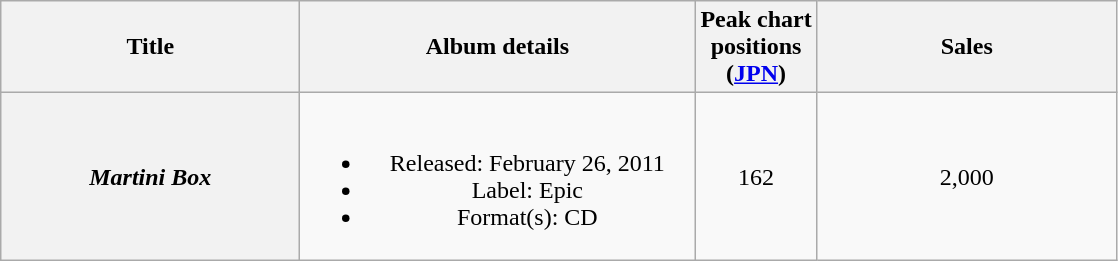<table class="wikitable plainrowheaders" style="text-align:center;">
<tr>
<th style="width:12em;">Title</th>
<th style="width:16em;">Album details</th>
<th>Peak chart<br>positions<br>(<a href='#'>JPN</a>)<br></th>
<th style="width:12em;">Sales<br></th>
</tr>
<tr>
<th scope="row"><em>Martini Box</em></th>
<td><br><ul><li>Released: February 26, 2011</li><li>Label: Epic</li><li>Format(s): CD</li></ul></td>
<td>162</td>
<td>2,000</td>
</tr>
</table>
